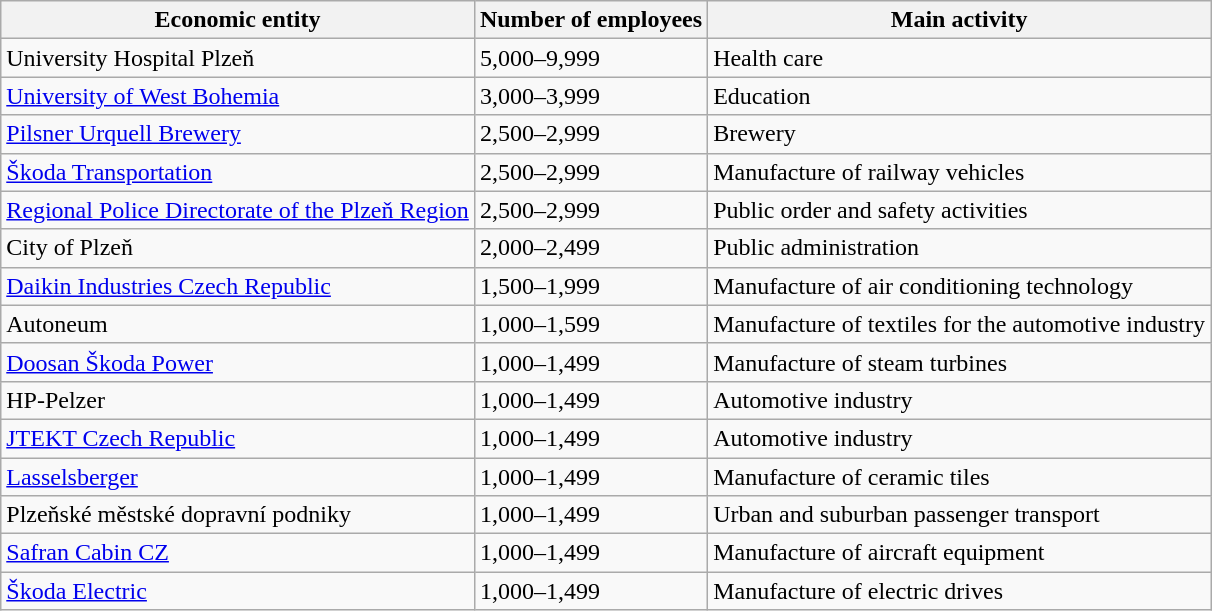<table class="wikitable sortable">
<tr>
<th>Economic entity</th>
<th>Number of employees</th>
<th>Main activity</th>
</tr>
<tr>
<td>University Hospital Plzeň</td>
<td>5,000–9,999</td>
<td>Health care</td>
</tr>
<tr>
<td><a href='#'>University of West Bohemia</a></td>
<td>3,000–3,999</td>
<td>Education</td>
</tr>
<tr>
<td><a href='#'>Pilsner Urquell Brewery</a></td>
<td>2,500–2,999</td>
<td>Brewery</td>
</tr>
<tr>
<td><a href='#'>Škoda Transportation</a></td>
<td>2,500–2,999</td>
<td>Manufacture of railway vehicles</td>
</tr>
<tr>
<td><a href='#'>Regional Police Directorate of the Plzeň Region</a></td>
<td>2,500–2,999</td>
<td>Public order and safety activities</td>
</tr>
<tr>
<td>City of Plzeň</td>
<td>2,000–2,499</td>
<td>Public administration</td>
</tr>
<tr>
<td><a href='#'>Daikin Industries Czech Republic</a></td>
<td>1,500–1,999</td>
<td>Manufacture of air conditioning technology</td>
</tr>
<tr>
<td>Autoneum</td>
<td>1,000–1,599</td>
<td>Manufacture of textiles for the automotive industry</td>
</tr>
<tr>
<td><a href='#'>Doosan Škoda Power</a></td>
<td>1,000–1,499</td>
<td>Manufacture of steam turbines</td>
</tr>
<tr>
<td>HP-Pelzer</td>
<td>1,000–1,499</td>
<td>Automotive industry</td>
</tr>
<tr>
<td><a href='#'>JTEKT Czech Republic</a></td>
<td>1,000–1,499</td>
<td>Automotive industry</td>
</tr>
<tr>
<td><a href='#'>Lasselsberger</a></td>
<td>1,000–1,499</td>
<td>Manufacture of ceramic tiles</td>
</tr>
<tr>
<td>Plzeňské městské dopravní podniky</td>
<td>1,000–1,499</td>
<td>Urban and suburban passenger transport</td>
</tr>
<tr>
<td><a href='#'>Safran Cabin CZ</a></td>
<td>1,000–1,499</td>
<td>Manufacture of aircraft equipment</td>
</tr>
<tr>
<td><a href='#'>Škoda Electric</a></td>
<td>1,000–1,499</td>
<td>Manufacture of electric drives</td>
</tr>
</table>
